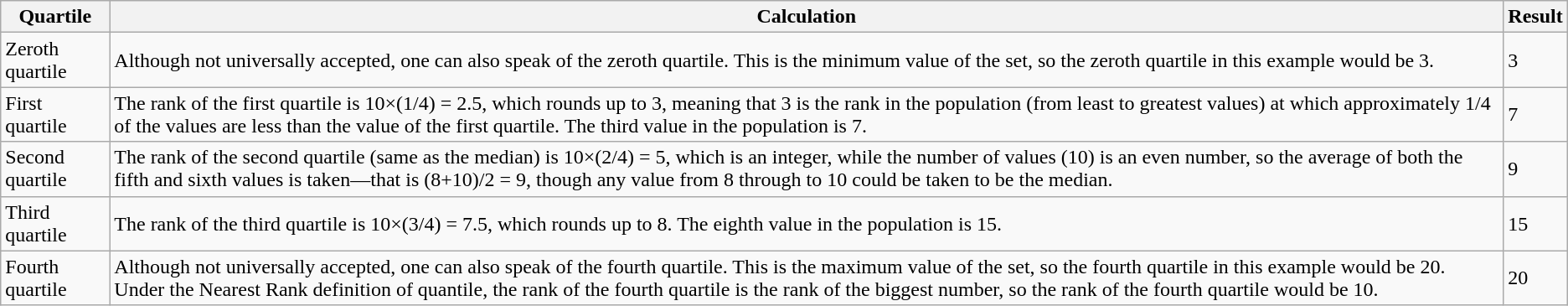<table class="wikitable">
<tr>
<th>Quartile</th>
<th>Calculation</th>
<th>Result</th>
</tr>
<tr>
<td>Zeroth quartile</td>
<td>Although not universally accepted, one can also speak of the zeroth quartile. This is the minimum value of the set, so the zeroth quartile in this example would be 3.</td>
<td>3</td>
</tr>
<tr>
<td>First quartile</td>
<td>The rank of the first quartile is 10×(1/4) = 2.5, which rounds up to 3, meaning that 3 is the rank in the population (from least to greatest values) at which approximately 1/4 of the values are less than the value of the first quartile. The third value in the population is 7.</td>
<td>7</td>
</tr>
<tr>
<td>Second quartile</td>
<td>The rank of the second quartile (same as the median) is 10×(2/4) = 5, which is an integer, while the number of values (10) is an even number, so the average of both the fifth and sixth values is taken—that is (8+10)/2 = 9, though any value from 8 through to 10 could be taken to be the median.</td>
<td>9</td>
</tr>
<tr>
<td>Third quartile</td>
<td>The rank of the third quartile is 10×(3/4) = 7.5, which rounds up to 8. The eighth value in the population is 15.</td>
<td>15</td>
</tr>
<tr>
<td>Fourth quartile</td>
<td>Although not universally accepted, one can also speak of the fourth quartile. This is the maximum value of the set, so the fourth quartile in this example would be 20. Under the Nearest Rank definition of quantile, the rank of the fourth quartile is the rank of the biggest number, so the rank of the fourth quartile would be 10.</td>
<td>20</td>
</tr>
</table>
